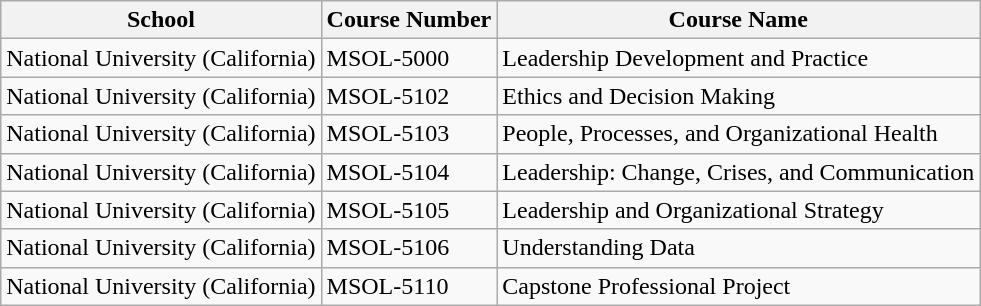<table class="wikitable">
<tr>
<th>School</th>
<th>Course Number</th>
<th>Course Name</th>
</tr>
<tr>
<td>National University (California)</td>
<td>MSOL-5000</td>
<td>Leadership Development and Practice</td>
</tr>
<tr>
<td>National University (California)</td>
<td>MSOL-5102</td>
<td>Ethics and Decision Making</td>
</tr>
<tr>
<td>National University (California)</td>
<td>MSOL-5103</td>
<td>People, Processes, and Organizational Health</td>
</tr>
<tr>
<td>National University (California)</td>
<td>MSOL-5104</td>
<td>Leadership: Change, Crises, and Communication</td>
</tr>
<tr>
<td>National University (California)</td>
<td>MSOL-5105</td>
<td>Leadership and Organizational Strategy</td>
</tr>
<tr>
<td>National University (California)</td>
<td>MSOL-5106</td>
<td>Understanding Data</td>
</tr>
<tr>
<td>National University (California)</td>
<td>MSOL-5110</td>
<td>Capstone Professional Project</td>
</tr>
</table>
